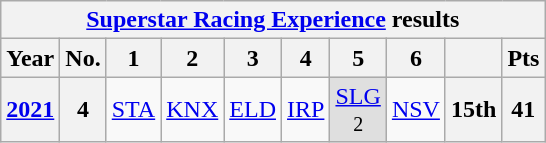<table class="wikitable" style="text-align:center">
<tr>
<th colspan=10><a href='#'>Superstar Racing Experience</a> results</th>
</tr>
<tr>
<th>Year</th>
<th>No.</th>
<th>1</th>
<th>2</th>
<th>3</th>
<th>4</th>
<th>5</th>
<th>6</th>
<th></th>
<th>Pts</th>
</tr>
<tr>
<th><a href='#'>2021</a></th>
<th>4</th>
<td><a href='#'>STA</a></td>
<td><a href='#'>KNX</a></td>
<td><a href='#'>ELD</a></td>
<td><a href='#'>IRP</a></td>
<td style="background:#DFDFDF;"><a href='#'>SLG</a><br><small>2</small></td>
<td><a href='#'>NSV</a></td>
<th>15th</th>
<th>41</th>
</tr>
</table>
